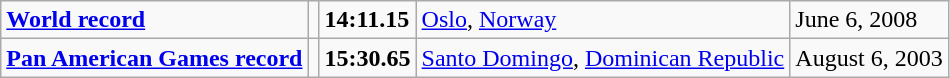<table class="wikitable">
<tr>
<td><strong><a href='#'>World record</a></strong></td>
<td></td>
<td><strong>14:11.15</strong></td>
<td><a href='#'>Oslo</a>, <a href='#'>Norway</a></td>
<td>June 6, 2008</td>
</tr>
<tr>
<td><strong><a href='#'>Pan American Games record</a></strong></td>
<td></td>
<td><strong>15:30.65</strong></td>
<td><a href='#'>Santo Domingo</a>, <a href='#'>Dominican Republic</a></td>
<td>August 6, 2003</td>
</tr>
</table>
